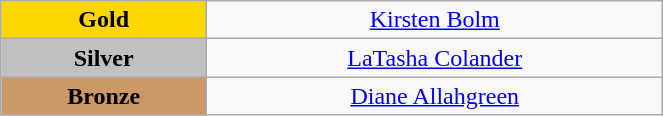<table class="wikitable" style="text-align:center; " width="35%">
<tr>
<td bgcolor="gold"><strong>Gold</strong></td>
<td><a href='#'>Kirsten Bolm</a><br>  <small><em></em></small></td>
</tr>
<tr>
<td bgcolor="silver"><strong>Silver</strong></td>
<td><a href='#'>LaTasha Colander</a><br>  <small><em></em></small></td>
</tr>
<tr>
<td bgcolor="CC9966"><strong>Bronze</strong></td>
<td><a href='#'>Diane Allahgreen</a><br>  <small><em></em></small></td>
</tr>
</table>
